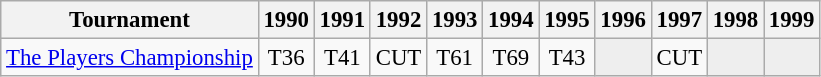<table class="wikitable" style="font-size:95%;text-align:center;">
<tr>
<th>Tournament</th>
<th>1990</th>
<th>1991</th>
<th>1992</th>
<th>1993</th>
<th>1994</th>
<th>1995</th>
<th>1996</th>
<th>1997</th>
<th>1998</th>
<th>1999</th>
</tr>
<tr>
<td align=left><a href='#'>The Players Championship</a></td>
<td>T36</td>
<td>T41</td>
<td>CUT</td>
<td>T61</td>
<td>T69</td>
<td>T43</td>
<td style="background:#eeeeee;"></td>
<td>CUT</td>
<td style="background:#eeeeee;"></td>
<td style="background:#eeeeee;"></td>
</tr>
</table>
